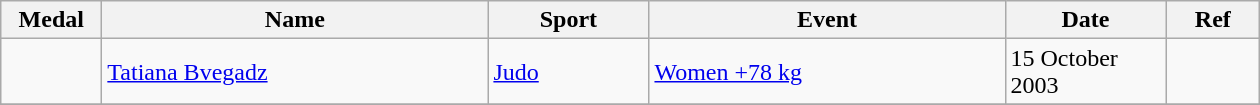<table class="wikitable sortable" style="font-size:100%">
<tr>
<th width="60">Medal</th>
<th width="250">Name</th>
<th width="100">Sport</th>
<th width="230">Event</th>
<th width="100">Date</th>
<th width="55">Ref</th>
</tr>
<tr>
<td></td>
<td><a href='#'>Tatiana Bvegadz</a></td>
<td><a href='#'>Judo</a></td>
<td><a href='#'>Women +78 kg</a></td>
<td>15 October 2003</td>
<td></td>
</tr>
<tr>
</tr>
</table>
